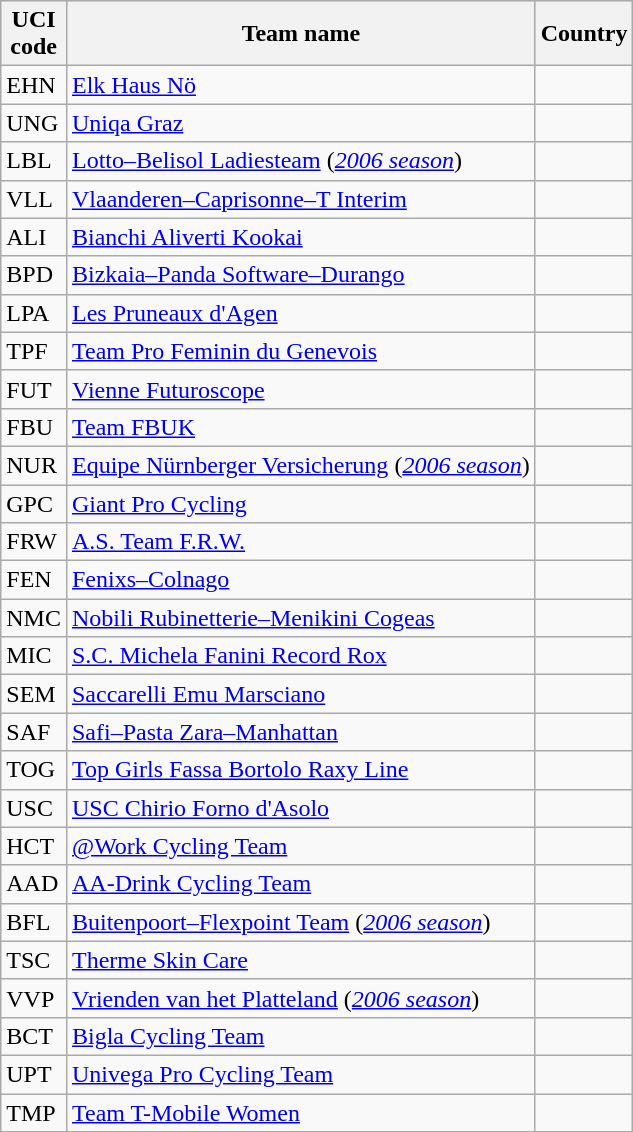<table Class=wikitable>
<tr Style=background:#ccccff;>
<th>UCI<br>code</th>
<th>Team name</th>
<th>Country</th>
</tr>
<tr>
<td>EHN</td>
<td><a href='#'>Elk Haus Nö</a></td>
<td></td>
</tr>
<tr>
<td>UNG</td>
<td><a href='#'>Uniqa Graz</a></td>
<td></td>
</tr>
<tr>
<td>LBL</td>
<td><a href='#'>Lotto–Belisol Ladiesteam</a> (<em><a href='#'>2006 season</a></em>)</td>
<td></td>
</tr>
<tr>
<td>VLL</td>
<td><a href='#'>Vlaanderen–Caprisonne–T Interim</a></td>
<td></td>
</tr>
<tr>
<td>ALI</td>
<td><a href='#'>Bianchi Aliverti Kookai</a></td>
<td></td>
</tr>
<tr>
<td>BPD</td>
<td><a href='#'>Bizkaia–Panda Software–Durango</a></td>
<td></td>
</tr>
<tr>
<td>LPA</td>
<td><a href='#'>Les Pruneaux d'Agen</a></td>
<td></td>
</tr>
<tr>
<td>TPF</td>
<td><a href='#'>Team Pro Feminin du Genevois</a></td>
<td></td>
</tr>
<tr>
<td>FUT</td>
<td><a href='#'>Vienne Futuroscope</a></td>
<td></td>
</tr>
<tr>
<td>FBU</td>
<td><a href='#'>Team FBUK</a></td>
<td></td>
</tr>
<tr>
<td>NUR</td>
<td><a href='#'>Equipe Nürnberger Versicherung</a> (<em><a href='#'>2006 season</a></em>)</td>
<td></td>
</tr>
<tr>
<td>GPC</td>
<td><a href='#'>Giant Pro Cycling</a></td>
<td></td>
</tr>
<tr>
<td>FRW</td>
<td><a href='#'>A.S. Team F.R.W.</a></td>
<td></td>
</tr>
<tr>
<td>FEN</td>
<td><a href='#'>Fenixs–Colnago</a></td>
<td></td>
</tr>
<tr>
<td>NMC</td>
<td><a href='#'>Nobili Rubinetterie–Menikini Cogeas</a></td>
<td></td>
</tr>
<tr>
<td>MIC</td>
<td><a href='#'>S.C. Michela Fanini Record Rox</a></td>
<td></td>
</tr>
<tr>
<td>SEM</td>
<td><a href='#'>Saccarelli Emu Marsciano</a></td>
<td></td>
</tr>
<tr>
<td>SAF</td>
<td><a href='#'>Safi–Pasta Zara–Manhattan</a></td>
<td></td>
</tr>
<tr>
<td>TOG</td>
<td><a href='#'>Top Girls Fassa Bortolo Raxy Line</a></td>
<td></td>
</tr>
<tr>
<td>USC</td>
<td><a href='#'>USC Chirio Forno d'Asolo</a></td>
<td></td>
</tr>
<tr>
<td>HCT</td>
<td><a href='#'>@Work Cycling Team</a></td>
<td></td>
</tr>
<tr>
<td>AAD</td>
<td><a href='#'>AA-Drink Cycling Team</a></td>
<td></td>
</tr>
<tr>
<td>BFL</td>
<td><a href='#'>Buitenpoort–Flexpoint Team</a> (<em><a href='#'>2006 season</a></em>)</td>
<td></td>
</tr>
<tr>
<td>TSC</td>
<td><a href='#'>Therme Skin Care</a></td>
<td></td>
</tr>
<tr>
<td>VVP</td>
<td><a href='#'>Vrienden van het Platteland</a> (<em><a href='#'>2006 season</a></em>)</td>
<td></td>
</tr>
<tr>
<td>BCT</td>
<td><a href='#'>Bigla Cycling Team</a></td>
<td></td>
</tr>
<tr>
<td>UPT</td>
<td><a href='#'>Univega Pro Cycling Team</a></td>
<td></td>
</tr>
<tr>
<td>TMP</td>
<td><a href='#'>Team T-Mobile Women</a></td>
<td></td>
</tr>
</table>
